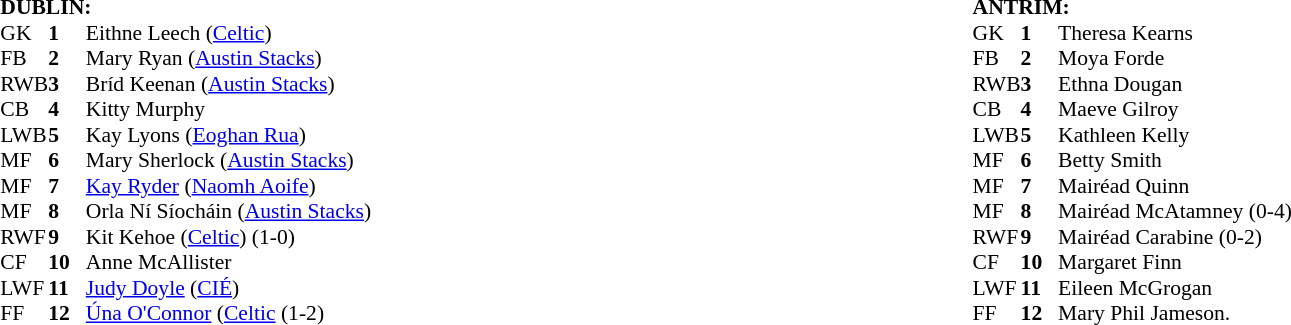<table width="100%">
<tr>
<td valign="top" width="50%"><br><table style="font-size: 90%" cellspacing="0" cellpadding="0" align=center>
<tr>
<td colspan="4"><strong>DUBLIN:</strong></td>
</tr>
<tr>
<th width="25"></th>
<th width="25"></th>
</tr>
<tr>
<td>GK</td>
<td><strong>1</strong></td>
<td>Eithne Leech (<a href='#'>Celtic</a>)</td>
</tr>
<tr>
<td>FB</td>
<td><strong>2</strong></td>
<td>Mary Ryan (<a href='#'>Austin Stacks</a>)</td>
</tr>
<tr>
<td>RWB</td>
<td><strong>3</strong></td>
<td>Bríd Keenan (<a href='#'>Austin Stacks</a>)</td>
</tr>
<tr>
<td>CB</td>
<td><strong>4</strong></td>
<td>Kitty Murphy</td>
</tr>
<tr>
<td>LWB</td>
<td><strong>5</strong></td>
<td>Kay Lyons (<a href='#'>Eoghan Rua</a>)</td>
</tr>
<tr>
<td>MF</td>
<td><strong>6</strong></td>
<td>Mary Sherlock (<a href='#'>Austin Stacks</a>)</td>
</tr>
<tr>
<td>MF</td>
<td><strong>7</strong></td>
<td><a href='#'>Kay Ryder</a> (<a href='#'>Naomh Aoife</a>)</td>
</tr>
<tr>
<td>MF</td>
<td><strong>8</strong></td>
<td>Orla Ní Síocháin (<a href='#'>Austin Stacks</a>)</td>
</tr>
<tr>
<td>RWF</td>
<td><strong>9</strong></td>
<td>Kit Kehoe (<a href='#'>Celtic</a>) (1-0)</td>
</tr>
<tr>
<td>CF</td>
<td><strong>10</strong></td>
<td>Anne McAllister</td>
</tr>
<tr>
<td>LWF</td>
<td><strong>11</strong></td>
<td><a href='#'>Judy Doyle</a> (<a href='#'>CIÉ</a>)</td>
</tr>
<tr>
<td>FF</td>
<td><strong>12</strong></td>
<td><a href='#'>Úna O'Connor</a> (<a href='#'>Celtic</a> (1-2)</td>
</tr>
<tr>
</tr>
</table>
</td>
<td valign="top" width="50%"><br><table style="font-size: 90%" cellspacing="0" cellpadding="0" align=center>
<tr>
<td colspan="4"><strong>ANTRIM:</strong></td>
</tr>
<tr>
<th width="25"></th>
<th width="25"></th>
</tr>
<tr>
<td>GK</td>
<td><strong>1</strong></td>
<td>Theresa Kearns</td>
</tr>
<tr>
<td>FB</td>
<td><strong>2</strong></td>
<td>Moya Forde</td>
</tr>
<tr>
<td>RWB</td>
<td><strong>3</strong></td>
<td>Ethna Dougan</td>
</tr>
<tr>
<td>CB</td>
<td><strong>4</strong></td>
<td>Maeve Gilroy</td>
</tr>
<tr>
<td>LWB</td>
<td><strong>5</strong></td>
<td>Kathleen Kelly</td>
</tr>
<tr>
<td>MF</td>
<td><strong>6</strong></td>
<td>Betty Smith</td>
</tr>
<tr>
<td>MF</td>
<td><strong>7</strong></td>
<td>Mairéad Quinn</td>
</tr>
<tr>
<td>MF</td>
<td><strong>8</strong></td>
<td>Mairéad McAtamney (0-4)</td>
</tr>
<tr>
<td>RWF</td>
<td><strong>9</strong></td>
<td>Mairéad Carabine (0-2)</td>
</tr>
<tr>
<td>CF</td>
<td><strong>10</strong></td>
<td>Margaret Finn</td>
</tr>
<tr>
<td>LWF</td>
<td><strong>11</strong></td>
<td>Eileen McGrogan</td>
</tr>
<tr>
<td>FF</td>
<td><strong>12</strong></td>
<td>Mary Phil Jameson.</td>
</tr>
<tr>
</tr>
</table>
</td>
</tr>
</table>
